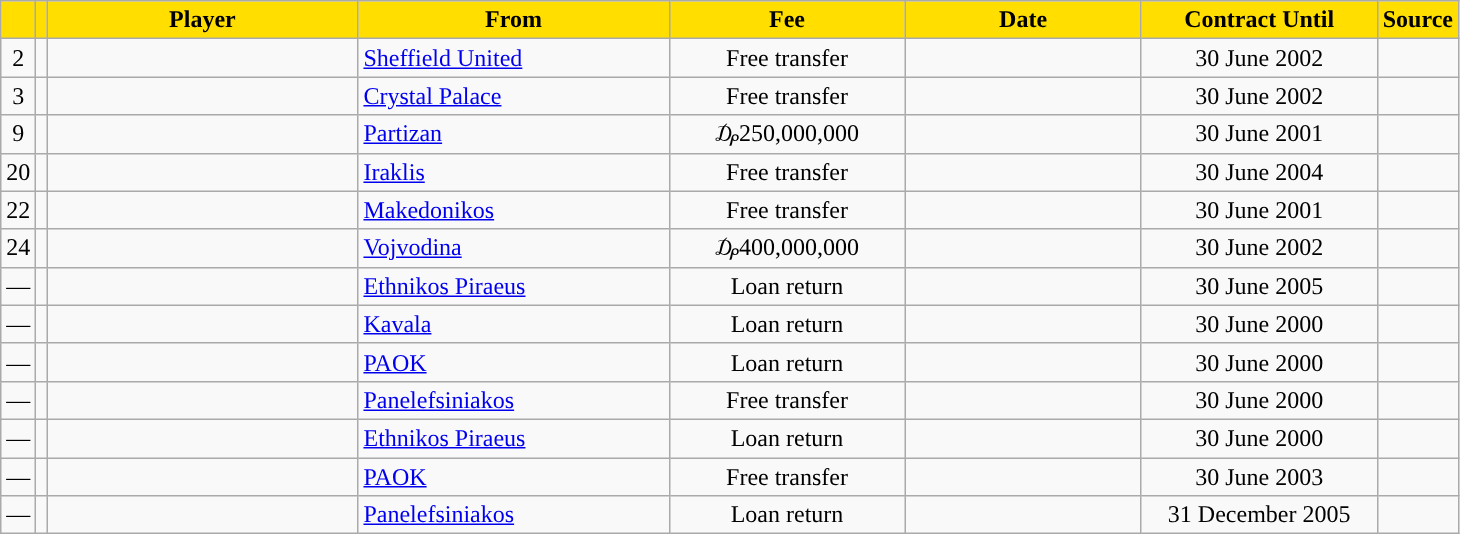<table class="wikitable sortable">
<tr>
<th style="background:#FFDE00"></th>
<th style="background:#FFDE00"></th>
<th width=200 style="background:#FFDE00">Player</th>
<th width=200 style="background:#FFDE00">From</th>
<th width=150 style="background:#FFDE00">Fee</th>
<th width=150 style="background:#FFDE00">Date</th>
<th width=150 style="background:#FFDE00">Contract Until</th>
<th style="background:#FFDE00">Source</th>
</tr>
<tr>
<td align=center>2</td>
<td align=center></td>
<td></td>
<td> <a href='#'>Sheffield United</a></td>
<td align=center>Free transfer</td>
<td align=center></td>
<td align=center>30 June 2002</td>
<td align=center></td>
</tr>
<tr>
<td align=center>3</td>
<td align=center></td>
<td></td>
<td> <a href='#'>Crystal Palace</a></td>
<td align=center>Free transfer</td>
<td align=center></td>
<td align=center>30 June 2002</td>
<td align=center></td>
</tr>
<tr>
<td align=center>9</td>
<td align=center></td>
<td></td>
<td> <a href='#'>Partizan</a></td>
<td align=center>₯250,000,000</td>
<td align=center></td>
<td align=center>30 June 2001</td>
<td align=center></td>
</tr>
<tr>
<td align=center>20</td>
<td align=center></td>
<td></td>
<td> <a href='#'>Iraklis</a></td>
<td align=center>Free transfer</td>
<td align=center></td>
<td align=center>30 June 2004</td>
<td align=center></td>
</tr>
<tr>
<td align=center>22</td>
<td align=center></td>
<td></td>
<td> <a href='#'>Makedonikos</a></td>
<td align=center>Free transfer</td>
<td align=center></td>
<td align=center>30 June 2001</td>
<td align=center></td>
</tr>
<tr>
<td align=center>24</td>
<td align=center></td>
<td></td>
<td> <a href='#'>Vojvodina</a></td>
<td align=center>₯400,000,000</td>
<td align=center></td>
<td align=center>30 June 2002</td>
<td align=center></td>
</tr>
<tr>
<td align=center>—</td>
<td align=center></td>
<td></td>
<td> <a href='#'>Ethnikos Piraeus</a></td>
<td align=center>Loan return</td>
<td align=center></td>
<td align=center>30 June 2005</td>
<td align=center></td>
</tr>
<tr>
<td align=center>—</td>
<td align=center></td>
<td></td>
<td> <a href='#'>Kavala</a></td>
<td align=center>Loan return</td>
<td align=center></td>
<td align=center>30 June 2000</td>
<td align=center></td>
</tr>
<tr>
<td align=center>—</td>
<td align=center></td>
<td></td>
<td> <a href='#'>PAOK</a></td>
<td align=center>Loan return</td>
<td align=center></td>
<td align=center>30 June 2000</td>
<td align=center></td>
</tr>
<tr>
<td align=center>—</td>
<td align=center></td>
<td></td>
<td> <a href='#'>Panelefsiniakos</a></td>
<td align=center>Free transfer</td>
<td align=center></td>
<td align=center>30 June 2000</td>
<td align=center></td>
</tr>
<tr>
<td align=center>—</td>
<td align=center></td>
<td></td>
<td> <a href='#'>Ethnikos Piraeus</a></td>
<td align=center>Loan return</td>
<td align=center></td>
<td align=center>30 June 2000</td>
<td align=center></td>
</tr>
<tr>
<td align=center>—</td>
<td align=center></td>
<td></td>
<td> <a href='#'>PAOK</a></td>
<td align=center>Free transfer</td>
<td align=center></td>
<td align=center>30 June 2003</td>
<td align=center></td>
</tr>
<tr>
<td align=center>—</td>
<td align=center></td>
<td></td>
<td> <a href='#'>Panelefsiniakos</a></td>
<td align=center>Loan return</td>
<td align=center></td>
<td align=center>31 December 2005</td>
<td align=center></td>
</tr>
</table>
